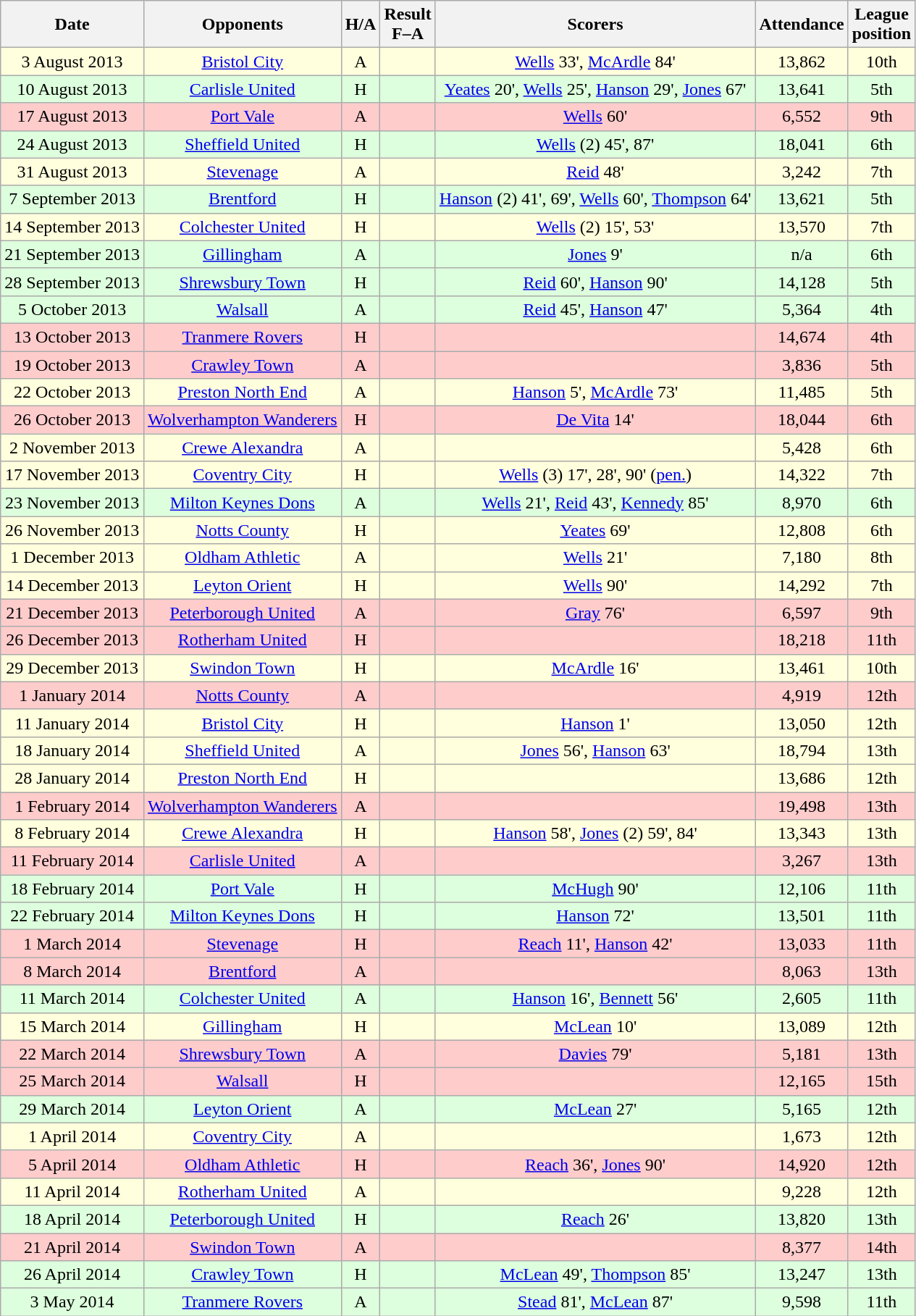<table class="wikitable" style="text-align:center">
<tr>
<th>Date</th>
<th>Opponents</th>
<th>H/A</th>
<th>Result<br>F–A</th>
<th>Scorers</th>
<th>Attendance</th>
<th>League<br>position</th>
</tr>
<tr bgcolor="#ffffdd">
<td>3 August 2013</td>
<td><a href='#'>Bristol City</a></td>
<td>A</td>
<td></td>
<td><a href='#'>Wells</a> 33', <a href='#'>McArdle</a> 84'</td>
<td>13,862</td>
<td>10th</td>
</tr>
<tr bgcolor="#ddffdd">
<td>10 August 2013</td>
<td><a href='#'>Carlisle United</a></td>
<td>H</td>
<td></td>
<td><a href='#'>Yeates</a> 20', <a href='#'>Wells</a> 25', <a href='#'>Hanson</a> 29', <a href='#'>Jones</a> 67'</td>
<td>13,641</td>
<td>5th</td>
</tr>
<tr bgcolor=#FFCCCC>
<td>17 August 2013</td>
<td><a href='#'>Port Vale</a></td>
<td>A</td>
<td></td>
<td><a href='#'>Wells</a> 60'</td>
<td>6,552</td>
<td>9th</td>
</tr>
<tr bgcolor="#ddffdd">
<td>24 August 2013</td>
<td><a href='#'>Sheffield United</a></td>
<td>H</td>
<td></td>
<td><a href='#'>Wells</a> (2) 45', 87'</td>
<td>18,041</td>
<td>6th</td>
</tr>
<tr bgcolor="#ffffdd">
<td>31 August 2013</td>
<td><a href='#'>Stevenage</a></td>
<td>A</td>
<td></td>
<td><a href='#'>Reid</a> 48'</td>
<td>3,242</td>
<td>7th</td>
</tr>
<tr bgcolor="#ddffdd">
<td>7 September 2013</td>
<td><a href='#'>Brentford</a></td>
<td>H</td>
<td></td>
<td><a href='#'>Hanson</a> (2) 41', 69', <a href='#'>Wells</a> 60', <a href='#'>Thompson</a> 64'</td>
<td>13,621</td>
<td>5th</td>
</tr>
<tr bgcolor="#ffffdd">
<td>14 September 2013</td>
<td><a href='#'>Colchester United</a></td>
<td>H</td>
<td></td>
<td><a href='#'>Wells</a> (2) 15', 53'</td>
<td>13,570</td>
<td>7th</td>
</tr>
<tr bgcolor="#ddffdd">
<td>21 September 2013</td>
<td><a href='#'>Gillingham</a></td>
<td>A</td>
<td></td>
<td><a href='#'>Jones</a> 9'</td>
<td>n/a</td>
<td>6th</td>
</tr>
<tr bgcolor="#ddffdd">
<td>28 September 2013</td>
<td><a href='#'>Shrewsbury Town</a></td>
<td>H</td>
<td></td>
<td><a href='#'>Reid</a> 60', <a href='#'>Hanson</a> 90'</td>
<td>14,128</td>
<td>5th</td>
</tr>
<tr bgcolor="#ddffdd">
<td>5 October 2013</td>
<td><a href='#'>Walsall</a></td>
<td>A</td>
<td></td>
<td><a href='#'>Reid</a> 45', <a href='#'>Hanson</a> 47'</td>
<td>5,364</td>
<td>4th</td>
</tr>
<tr bgcolor=#FFCCCC>
<td>13 October 2013</td>
<td><a href='#'>Tranmere Rovers</a></td>
<td>H</td>
<td></td>
<td></td>
<td>14,674</td>
<td>4th</td>
</tr>
<tr bgcolor=#FFCCCC>
<td>19 October 2013</td>
<td><a href='#'>Crawley Town</a></td>
<td>A</td>
<td></td>
<td></td>
<td>3,836</td>
<td>5th</td>
</tr>
<tr bgcolor="#ffffdd">
<td>22 October 2013</td>
<td><a href='#'>Preston North End</a></td>
<td>A</td>
<td></td>
<td><a href='#'>Hanson</a> 5', <a href='#'>McArdle</a> 73'</td>
<td>11,485</td>
<td>5th</td>
</tr>
<tr bgcolor=#FFCCCC>
<td>26 October 2013</td>
<td><a href='#'>Wolverhampton Wanderers</a></td>
<td>H</td>
<td></td>
<td><a href='#'>De Vita</a> 14'</td>
<td>18,044</td>
<td>6th</td>
</tr>
<tr bgcolor="#ffffdd">
<td>2 November 2013</td>
<td><a href='#'>Crewe Alexandra</a></td>
<td>A</td>
<td></td>
<td></td>
<td>5,428</td>
<td>6th</td>
</tr>
<tr bgcolor="#ffffdd">
<td>17 November 2013</td>
<td><a href='#'>Coventry City</a></td>
<td>H</td>
<td></td>
<td><a href='#'>Wells</a> (3) 17', 28', 90' (<a href='#'>pen.</a>)</td>
<td>14,322</td>
<td>7th</td>
</tr>
<tr bgcolor="#ddffdd">
<td>23 November 2013</td>
<td><a href='#'>Milton Keynes Dons</a></td>
<td>A</td>
<td></td>
<td><a href='#'>Wells</a> 21', <a href='#'>Reid</a> 43', <a href='#'>Kennedy</a> 85'</td>
<td>8,970</td>
<td>6th</td>
</tr>
<tr bgcolor="#ffffdd">
<td>26 November 2013</td>
<td><a href='#'>Notts County</a></td>
<td>H</td>
<td></td>
<td><a href='#'>Yeates</a> 69'</td>
<td>12,808</td>
<td>6th</td>
</tr>
<tr bgcolor="#ffffdd">
<td>1 December 2013</td>
<td><a href='#'>Oldham Athletic</a></td>
<td>A</td>
<td></td>
<td><a href='#'>Wells</a> 21'</td>
<td>7,180</td>
<td>8th</td>
</tr>
<tr bgcolor="#ffffdd">
<td>14 December 2013</td>
<td><a href='#'>Leyton Orient</a></td>
<td>H</td>
<td></td>
<td><a href='#'>Wells</a> 90'</td>
<td>14,292</td>
<td>7th</td>
</tr>
<tr bgcolor=#FFCCCC>
<td>21 December 2013</td>
<td><a href='#'>Peterborough United</a></td>
<td>A</td>
<td></td>
<td><a href='#'>Gray</a> 76'</td>
<td>6,597</td>
<td>9th</td>
</tr>
<tr bgcolor=#FFCCCC>
<td>26 December 2013</td>
<td><a href='#'>Rotherham United</a></td>
<td>H</td>
<td></td>
<td></td>
<td>18,218</td>
<td>11th</td>
</tr>
<tr bgcolor="#ffffdd">
<td>29 December 2013</td>
<td><a href='#'>Swindon Town</a></td>
<td>H</td>
<td></td>
<td><a href='#'>McArdle</a> 16'</td>
<td>13,461</td>
<td>10th</td>
</tr>
<tr bgcolor=#FFCCCC>
<td>1 January 2014</td>
<td><a href='#'>Notts County</a></td>
<td>A</td>
<td></td>
<td></td>
<td>4,919</td>
<td>12th</td>
</tr>
<tr bgcolor="#ffffdd">
<td>11 January 2014</td>
<td><a href='#'>Bristol City</a></td>
<td>H</td>
<td></td>
<td><a href='#'>Hanson</a> 1'</td>
<td>13,050</td>
<td>12th</td>
</tr>
<tr bgcolor="#ffffdd">
<td>18 January 2014</td>
<td><a href='#'>Sheffield United</a></td>
<td>A</td>
<td></td>
<td><a href='#'>Jones</a> 56', <a href='#'>Hanson</a> 63'</td>
<td>18,794</td>
<td>13th</td>
</tr>
<tr bgcolor="#ffffdd">
<td>28 January 2014</td>
<td><a href='#'>Preston North End</a></td>
<td>H</td>
<td></td>
<td></td>
<td>13,686</td>
<td>12th</td>
</tr>
<tr bgcolor=#FFCCCC>
<td>1 February 2014</td>
<td><a href='#'>Wolverhampton Wanderers</a></td>
<td>A</td>
<td></td>
<td></td>
<td>19,498</td>
<td>13th</td>
</tr>
<tr bgcolor="#ffffdd">
<td>8 February 2014</td>
<td><a href='#'>Crewe Alexandra</a></td>
<td>H</td>
<td></td>
<td><a href='#'>Hanson</a> 58', <a href='#'>Jones</a> (2) 59', 84'</td>
<td>13,343</td>
<td>13th</td>
</tr>
<tr bgcolor=#FFCCCC>
<td>11 February 2014</td>
<td><a href='#'>Carlisle United</a></td>
<td>A</td>
<td></td>
<td></td>
<td>3,267</td>
<td>13th</td>
</tr>
<tr bgcolor="#ddffdd">
<td>18 February 2014</td>
<td><a href='#'>Port Vale</a></td>
<td>H</td>
<td></td>
<td><a href='#'>McHugh</a> 90'</td>
<td>12,106</td>
<td>11th</td>
</tr>
<tr bgcolor="#ddffdd">
<td>22 February 2014</td>
<td><a href='#'>Milton Keynes Dons</a></td>
<td>H</td>
<td></td>
<td><a href='#'>Hanson</a> 72'</td>
<td>13,501</td>
<td>11th</td>
</tr>
<tr bgcolor=#FFCCCC>
<td>1 March 2014</td>
<td><a href='#'>Stevenage</a></td>
<td>H</td>
<td></td>
<td><a href='#'>Reach</a> 11', <a href='#'>Hanson</a> 42'</td>
<td>13,033</td>
<td>11th</td>
</tr>
<tr bgcolor=#FFCCCC>
<td>8 March 2014</td>
<td><a href='#'>Brentford</a></td>
<td>A</td>
<td></td>
<td></td>
<td>8,063</td>
<td>13th</td>
</tr>
<tr bgcolor="#ddffdd">
<td>11 March 2014</td>
<td><a href='#'>Colchester United</a></td>
<td>A</td>
<td></td>
<td><a href='#'>Hanson</a> 16', <a href='#'>Bennett</a> 56'</td>
<td>2,605</td>
<td>11th</td>
</tr>
<tr bgcolor="#ffffdd">
<td>15 March 2014</td>
<td><a href='#'>Gillingham</a></td>
<td>H</td>
<td></td>
<td><a href='#'>McLean</a> 10'</td>
<td>13,089</td>
<td>12th</td>
</tr>
<tr bgcolor=#FFCCCC>
<td>22 March 2014</td>
<td><a href='#'>Shrewsbury Town</a></td>
<td>A</td>
<td></td>
<td><a href='#'>Davies</a> 79'</td>
<td>5,181</td>
<td>13th</td>
</tr>
<tr bgcolor=#FFCCCC>
<td>25 March 2014</td>
<td><a href='#'>Walsall</a></td>
<td>H</td>
<td></td>
<td></td>
<td>12,165</td>
<td>15th</td>
</tr>
<tr bgcolor="#ddffdd">
<td>29 March 2014</td>
<td><a href='#'>Leyton Orient</a></td>
<td>A</td>
<td></td>
<td><a href='#'>McLean</a> 27'</td>
<td>5,165</td>
<td>12th</td>
</tr>
<tr bgcolor="#ffffdd">
<td>1 April 2014</td>
<td><a href='#'>Coventry City</a></td>
<td>A</td>
<td></td>
<td></td>
<td>1,673</td>
<td>12th</td>
</tr>
<tr bgcolor=#FFCCCC>
<td>5 April 2014</td>
<td><a href='#'>Oldham Athletic</a></td>
<td>H</td>
<td></td>
<td><a href='#'>Reach</a> 36', <a href='#'>Jones</a> 90'</td>
<td>14,920</td>
<td>12th</td>
</tr>
<tr bgcolor="#ffffdd">
<td>11 April 2014</td>
<td><a href='#'>Rotherham United</a></td>
<td>A</td>
<td></td>
<td></td>
<td>9,228</td>
<td>12th</td>
</tr>
<tr bgcolor="#ddffdd">
<td>18 April 2014</td>
<td><a href='#'>Peterborough United</a></td>
<td>H</td>
<td></td>
<td><a href='#'>Reach</a> 26'</td>
<td>13,820</td>
<td>13th</td>
</tr>
<tr bgcolor=#FFCCCC>
<td>21 April 2014</td>
<td><a href='#'>Swindon Town</a></td>
<td>A</td>
<td></td>
<td></td>
<td>8,377</td>
<td>14th</td>
</tr>
<tr bgcolor="#ddffdd">
<td>26 April 2014</td>
<td><a href='#'>Crawley Town</a></td>
<td>H</td>
<td></td>
<td><a href='#'>McLean</a> 49', <a href='#'>Thompson</a> 85'</td>
<td>13,247</td>
<td>13th</td>
</tr>
<tr bgcolor="#ddffdd">
<td>3 May 2014</td>
<td><a href='#'>Tranmere Rovers</a></td>
<td>A</td>
<td></td>
<td><a href='#'>Stead</a> 81', <a href='#'>McLean</a> 87'</td>
<td>9,598</td>
<td>11th</td>
</tr>
</table>
